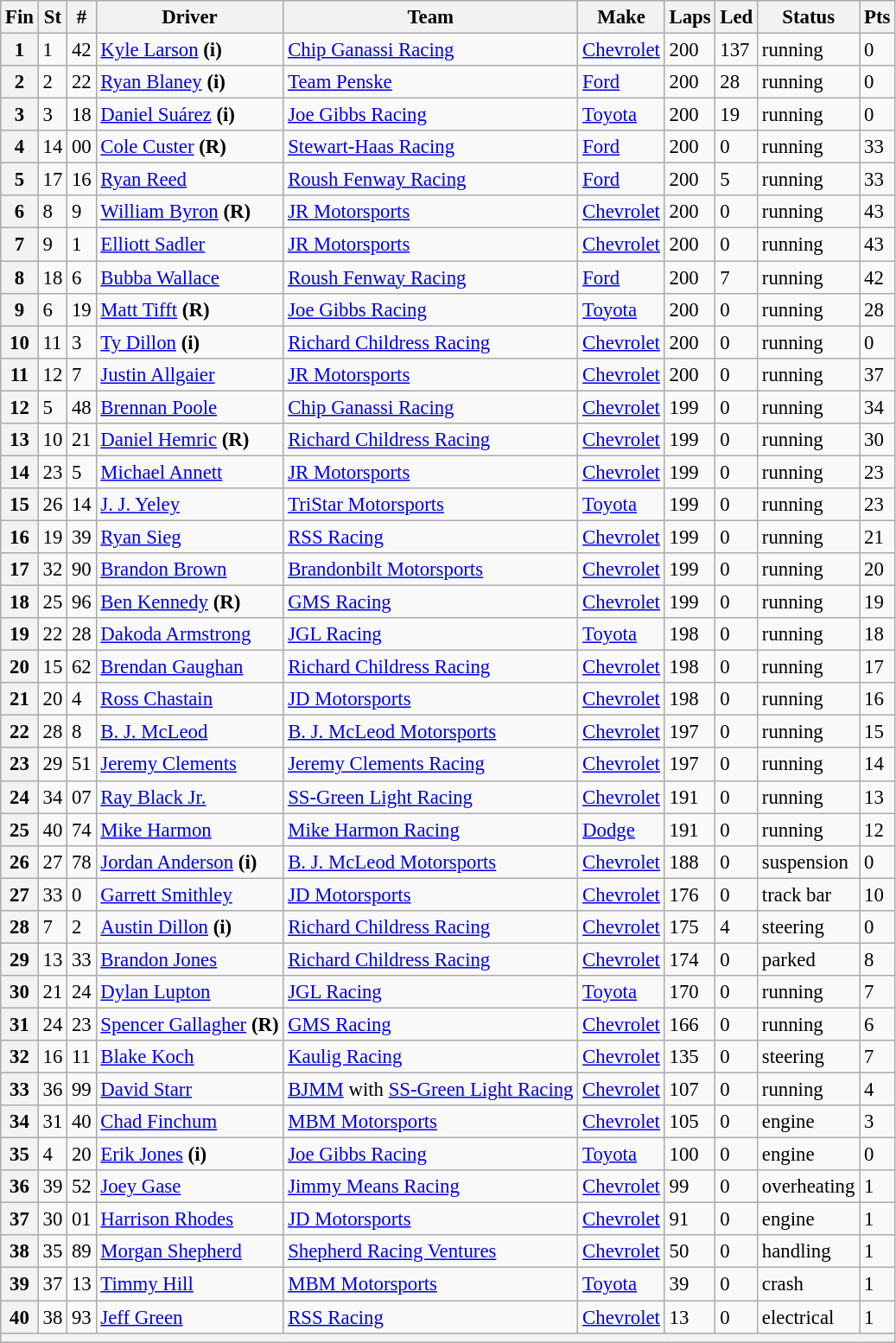<table class="wikitable" style="font-size:95%">
<tr>
<th>Fin</th>
<th>St</th>
<th>#</th>
<th>Driver</th>
<th>Team</th>
<th>Make</th>
<th>Laps</th>
<th>Led</th>
<th>Status</th>
<th>Pts</th>
</tr>
<tr>
<th>1</th>
<td>1</td>
<td>42</td>
<td><a href='#'>Kyle Larson</a> <strong>(i)</strong></td>
<td><a href='#'>Chip Ganassi Racing</a></td>
<td><a href='#'>Chevrolet</a></td>
<td>200</td>
<td>137</td>
<td>running</td>
<td>0</td>
</tr>
<tr>
<th>2</th>
<td>2</td>
<td>22</td>
<td><a href='#'>Ryan Blaney</a> <strong>(i)</strong></td>
<td><a href='#'>Team Penske</a></td>
<td><a href='#'>Ford</a></td>
<td>200</td>
<td>28</td>
<td>running</td>
<td>0</td>
</tr>
<tr>
<th>3</th>
<td>3</td>
<td>18</td>
<td><a href='#'>Daniel Suárez</a> <strong>(i)</strong></td>
<td><a href='#'>Joe Gibbs Racing</a></td>
<td><a href='#'>Toyota</a></td>
<td>200</td>
<td>19</td>
<td>running</td>
<td>0</td>
</tr>
<tr>
<th>4</th>
<td>14</td>
<td>00</td>
<td><a href='#'>Cole Custer</a> <strong>(R)</strong></td>
<td><a href='#'>Stewart-Haas Racing</a></td>
<td><a href='#'>Ford</a></td>
<td>200</td>
<td>0</td>
<td>running</td>
<td>33</td>
</tr>
<tr>
<th>5</th>
<td>17</td>
<td>16</td>
<td><a href='#'>Ryan Reed</a></td>
<td><a href='#'>Roush Fenway Racing</a></td>
<td><a href='#'>Ford</a></td>
<td>200</td>
<td>5</td>
<td>running</td>
<td>33</td>
</tr>
<tr>
<th>6</th>
<td>8</td>
<td>9</td>
<td><a href='#'>William Byron</a> <strong>(R)</strong></td>
<td><a href='#'>JR Motorsports</a></td>
<td><a href='#'>Chevrolet</a></td>
<td>200</td>
<td>0</td>
<td>running</td>
<td>43</td>
</tr>
<tr>
<th>7</th>
<td>9</td>
<td>1</td>
<td><a href='#'>Elliott Sadler</a></td>
<td><a href='#'>JR Motorsports</a></td>
<td><a href='#'>Chevrolet</a></td>
<td>200</td>
<td>0</td>
<td>running</td>
<td>43</td>
</tr>
<tr>
<th>8</th>
<td>18</td>
<td>6</td>
<td><a href='#'>Bubba Wallace</a></td>
<td><a href='#'>Roush Fenway Racing</a></td>
<td><a href='#'>Ford</a></td>
<td>200</td>
<td>7</td>
<td>running</td>
<td>42</td>
</tr>
<tr>
<th>9</th>
<td>6</td>
<td>19</td>
<td><a href='#'>Matt Tifft</a> <strong>(R)</strong></td>
<td><a href='#'>Joe Gibbs Racing</a></td>
<td><a href='#'>Toyota</a></td>
<td>200</td>
<td>0</td>
<td>running</td>
<td>28</td>
</tr>
<tr>
<th>10</th>
<td>11</td>
<td>3</td>
<td><a href='#'>Ty Dillon</a> <strong>(i)</strong></td>
<td><a href='#'>Richard Childress Racing</a></td>
<td><a href='#'>Chevrolet</a></td>
<td>200</td>
<td>0</td>
<td>running</td>
<td>0</td>
</tr>
<tr>
<th>11</th>
<td>12</td>
<td>7</td>
<td><a href='#'>Justin Allgaier</a></td>
<td><a href='#'>JR Motorsports</a></td>
<td><a href='#'>Chevrolet</a></td>
<td>200</td>
<td>0</td>
<td>running</td>
<td>37</td>
</tr>
<tr>
<th>12</th>
<td>5</td>
<td>48</td>
<td><a href='#'>Brennan Poole</a></td>
<td><a href='#'>Chip Ganassi Racing</a></td>
<td><a href='#'>Chevrolet</a></td>
<td>199</td>
<td>0</td>
<td>running</td>
<td>34</td>
</tr>
<tr>
<th>13</th>
<td>10</td>
<td>21</td>
<td><a href='#'>Daniel Hemric</a> <strong>(R)</strong></td>
<td><a href='#'>Richard Childress Racing</a></td>
<td><a href='#'>Chevrolet</a></td>
<td>199</td>
<td>0</td>
<td>running</td>
<td>30</td>
</tr>
<tr>
<th>14</th>
<td>23</td>
<td>5</td>
<td><a href='#'>Michael Annett</a></td>
<td><a href='#'>JR Motorsports</a></td>
<td><a href='#'>Chevrolet</a></td>
<td>199</td>
<td>0</td>
<td>running</td>
<td>23</td>
</tr>
<tr>
<th>15</th>
<td>26</td>
<td>14</td>
<td><a href='#'>J. J. Yeley</a></td>
<td><a href='#'>TriStar Motorsports</a></td>
<td><a href='#'>Toyota</a></td>
<td>199</td>
<td>0</td>
<td>running</td>
<td>23</td>
</tr>
<tr>
<th>16</th>
<td>19</td>
<td>39</td>
<td><a href='#'>Ryan Sieg</a></td>
<td><a href='#'>RSS Racing</a></td>
<td><a href='#'>Chevrolet</a></td>
<td>199</td>
<td>0</td>
<td>running</td>
<td>21</td>
</tr>
<tr>
<th>17</th>
<td>32</td>
<td>90</td>
<td><a href='#'>Brandon Brown</a></td>
<td><a href='#'>Brandonbilt Motorsports</a></td>
<td><a href='#'>Chevrolet</a></td>
<td>199</td>
<td>0</td>
<td>running</td>
<td>20</td>
</tr>
<tr>
<th>18</th>
<td>25</td>
<td>96</td>
<td><a href='#'>Ben Kennedy</a> <strong>(R)</strong></td>
<td><a href='#'>GMS Racing</a></td>
<td><a href='#'>Chevrolet</a></td>
<td>199</td>
<td>0</td>
<td>running</td>
<td>19</td>
</tr>
<tr>
<th>19</th>
<td>22</td>
<td>28</td>
<td><a href='#'>Dakoda Armstrong</a></td>
<td><a href='#'>JGL Racing</a></td>
<td><a href='#'>Toyota</a></td>
<td>198</td>
<td>0</td>
<td>running</td>
<td>18</td>
</tr>
<tr>
<th>20</th>
<td>15</td>
<td>62</td>
<td><a href='#'>Brendan Gaughan</a></td>
<td><a href='#'>Richard Childress Racing</a></td>
<td><a href='#'>Chevrolet</a></td>
<td>198</td>
<td>0</td>
<td>running</td>
<td>17</td>
</tr>
<tr>
<th>21</th>
<td>20</td>
<td>4</td>
<td><a href='#'>Ross Chastain</a></td>
<td><a href='#'>JD Motorsports</a></td>
<td><a href='#'>Chevrolet</a></td>
<td>198</td>
<td>0</td>
<td>running</td>
<td>16</td>
</tr>
<tr>
<th>22</th>
<td>28</td>
<td>8</td>
<td><a href='#'>B. J. McLeod</a></td>
<td><a href='#'>B. J. McLeod Motorsports</a></td>
<td><a href='#'>Chevrolet</a></td>
<td>197</td>
<td>0</td>
<td>running</td>
<td>15</td>
</tr>
<tr>
<th>23</th>
<td>29</td>
<td>51</td>
<td><a href='#'>Jeremy Clements</a></td>
<td><a href='#'>Jeremy Clements Racing</a></td>
<td><a href='#'>Chevrolet</a></td>
<td>197</td>
<td>0</td>
<td>running</td>
<td>14</td>
</tr>
<tr>
<th>24</th>
<td>34</td>
<td>07</td>
<td><a href='#'>Ray Black Jr.</a></td>
<td><a href='#'>SS-Green Light Racing</a></td>
<td><a href='#'>Chevrolet</a></td>
<td>191</td>
<td>0</td>
<td>running</td>
<td>13</td>
</tr>
<tr>
<th>25</th>
<td>40</td>
<td>74</td>
<td><a href='#'>Mike Harmon</a></td>
<td><a href='#'>Mike Harmon Racing</a></td>
<td><a href='#'>Dodge</a></td>
<td>191</td>
<td>0</td>
<td>running</td>
<td>12</td>
</tr>
<tr>
<th>26</th>
<td>27</td>
<td>78</td>
<td><a href='#'>Jordan Anderson</a> <strong>(i)</strong></td>
<td><a href='#'>B. J. McLeod Motorsports</a></td>
<td><a href='#'>Chevrolet</a></td>
<td>188</td>
<td>0</td>
<td>suspension</td>
<td>0</td>
</tr>
<tr>
<th>27</th>
<td>33</td>
<td>0</td>
<td><a href='#'>Garrett Smithley</a></td>
<td><a href='#'>JD Motorsports</a></td>
<td><a href='#'>Chevrolet</a></td>
<td>176</td>
<td>0</td>
<td>track bar</td>
<td>10</td>
</tr>
<tr>
<th>28</th>
<td>7</td>
<td>2</td>
<td><a href='#'>Austin Dillon</a> <strong>(i)</strong></td>
<td><a href='#'>Richard Childress Racing</a></td>
<td><a href='#'>Chevrolet</a></td>
<td>175</td>
<td>4</td>
<td>steering</td>
<td>0</td>
</tr>
<tr>
<th>29</th>
<td>13</td>
<td>33</td>
<td><a href='#'>Brandon Jones</a></td>
<td><a href='#'>Richard Childress Racing</a></td>
<td><a href='#'>Chevrolet</a></td>
<td>174</td>
<td>0</td>
<td>parked</td>
<td>8</td>
</tr>
<tr>
<th>30</th>
<td>21</td>
<td>24</td>
<td><a href='#'>Dylan Lupton</a></td>
<td><a href='#'>JGL Racing</a></td>
<td><a href='#'>Toyota</a></td>
<td>170</td>
<td>0</td>
<td>running</td>
<td>7</td>
</tr>
<tr>
<th>31</th>
<td>24</td>
<td>23</td>
<td><a href='#'>Spencer Gallagher</a> <strong>(R)</strong></td>
<td><a href='#'>GMS Racing</a></td>
<td><a href='#'>Chevrolet</a></td>
<td>166</td>
<td>0</td>
<td>running</td>
<td>6</td>
</tr>
<tr>
<th>32</th>
<td>16</td>
<td>11</td>
<td><a href='#'>Blake Koch</a></td>
<td><a href='#'>Kaulig Racing</a></td>
<td><a href='#'>Chevrolet</a></td>
<td>135</td>
<td>0</td>
<td>steering</td>
<td>7</td>
</tr>
<tr>
<th>33</th>
<td>36</td>
<td>99</td>
<td><a href='#'>David Starr</a></td>
<td><a href='#'>BJMM</a> with <a href='#'>SS-Green Light Racing</a></td>
<td><a href='#'>Chevrolet</a></td>
<td>107</td>
<td>0</td>
<td>running</td>
<td>4</td>
</tr>
<tr>
<th>34</th>
<td>31</td>
<td>40</td>
<td><a href='#'>Chad Finchum</a></td>
<td><a href='#'>MBM Motorsports</a></td>
<td><a href='#'>Chevrolet</a></td>
<td>105</td>
<td>0</td>
<td>engine</td>
<td>3</td>
</tr>
<tr>
<th>35</th>
<td>4</td>
<td>20</td>
<td><a href='#'>Erik Jones</a> <strong>(i)</strong></td>
<td><a href='#'>Joe Gibbs Racing</a></td>
<td><a href='#'>Toyota</a></td>
<td>100</td>
<td>0</td>
<td>engine</td>
<td>0</td>
</tr>
<tr>
<th>36</th>
<td>39</td>
<td>52</td>
<td><a href='#'>Joey Gase</a></td>
<td><a href='#'>Jimmy Means Racing</a></td>
<td><a href='#'>Chevrolet</a></td>
<td>99</td>
<td>0</td>
<td>overheating</td>
<td>1</td>
</tr>
<tr>
<th>37</th>
<td>30</td>
<td>01</td>
<td><a href='#'>Harrison Rhodes</a></td>
<td><a href='#'>JD Motorsports</a></td>
<td><a href='#'>Chevrolet</a></td>
<td>91</td>
<td>0</td>
<td>engine</td>
<td>1</td>
</tr>
<tr>
<th>38</th>
<td>35</td>
<td>89</td>
<td><a href='#'>Morgan Shepherd</a></td>
<td><a href='#'>Shepherd Racing Ventures</a></td>
<td><a href='#'>Chevrolet</a></td>
<td>50</td>
<td>0</td>
<td>handling</td>
<td>1</td>
</tr>
<tr>
<th>39</th>
<td>37</td>
<td>13</td>
<td><a href='#'>Timmy Hill</a></td>
<td><a href='#'>MBM Motorsports</a></td>
<td><a href='#'>Toyota</a></td>
<td>39</td>
<td>0</td>
<td>crash</td>
<td>1</td>
</tr>
<tr>
<th>40</th>
<td>38</td>
<td>93</td>
<td><a href='#'>Jeff Green</a></td>
<td><a href='#'>RSS Racing</a></td>
<td><a href='#'>Chevrolet</a></td>
<td>13</td>
<td>0</td>
<td>electrical</td>
<td>1</td>
</tr>
<tr>
<th colspan="10"></th>
</tr>
</table>
